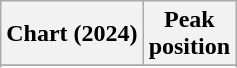<table class="wikitable sortable plainrowheaders" style="text-align:center">
<tr>
<th scope="col">Chart (2024)</th>
<th scope="col">Peak<br>position</th>
</tr>
<tr>
</tr>
<tr>
</tr>
<tr>
</tr>
<tr>
</tr>
</table>
